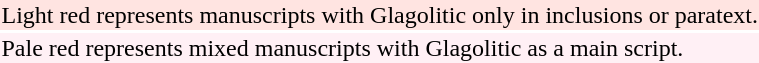<table style="background:transparent">
<tr>
<td bgcolor="MistyRose">Light red represents manuscripts with Glagolitic only in inclusions or paratext.</td>
</tr>
<tr>
<td bgcolor="LavenderBlush">Pale red represents mixed manuscripts with Glagolitic as a main script.</td>
</tr>
</table>
